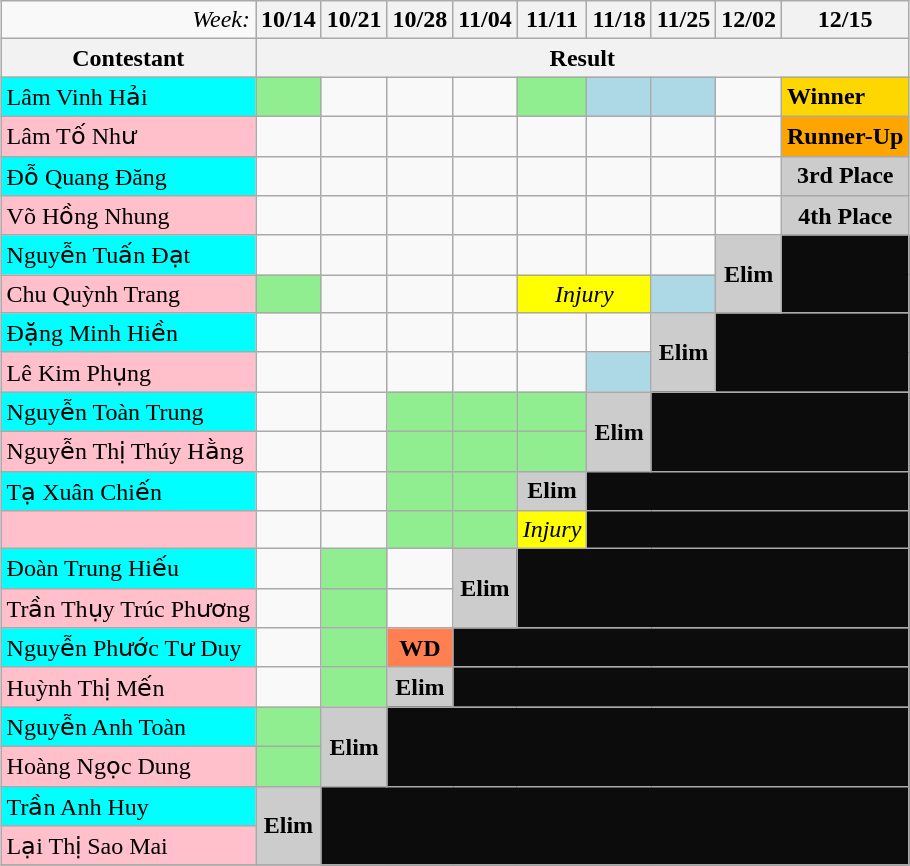<table class="wikitable" style="margin:1em auto;">
<tr>
<td align="right"><em>Week:</em></td>
<th>10/14</th>
<th>10/21</th>
<th>10/28</th>
<th>11/04</th>
<th>11/11</th>
<th>11/18</th>
<th>11/25</th>
<th>12/02</th>
<th>12/15</th>
</tr>
<tr>
<th>Contestant</th>
<th colspan="10" style="text-align:center;">Result</th>
</tr>
<tr>
<td bgcolor="cyan">Lâm Vinh Hải</td>
<td bgcolor="lightgreen" align=center></td>
<td></td>
<td></td>
<td></td>
<td bgcolor="lightgreen" align=center></td>
<td bgcolor="lightblue" align=center></td>
<td bgcolor="lightblue" align=center></td>
<td></td>
<td bgcolor="gold"><strong>Winner</strong></td>
</tr>
<tr>
<td bgcolor="pink">Lâm Tố Như</td>
<td></td>
<td></td>
<td></td>
<td></td>
<td></td>
<td></td>
<td></td>
<td></td>
<td bgcolor="orange"><strong>Runner-Up</strong></td>
</tr>
<tr>
<td bgcolor="cyan">Đỗ Quang Đăng</td>
<td></td>
<td></td>
<td></td>
<td></td>
<td></td>
<td></td>
<td></td>
<td></td>
<td bgcolor="cccccc" align="center"><strong>3rd Place</strong></td>
</tr>
<tr>
<td bgcolor="pink">Võ Hồng Nhung</td>
<td></td>
<td></td>
<td></td>
<td></td>
<td></td>
<td></td>
<td></td>
<td></td>
<td bgcolor="cccccc" align="center"><strong>4th Place</strong></td>
</tr>
<tr>
<td bgcolor="cyan">Nguyễn Tuấn Đạt</td>
<td></td>
<td></td>
<td></td>
<td></td>
<td></td>
<td></td>
<td></td>
<td bgcolor="cccccc" rowspan=2 align=center><strong>Elim</strong></td>
<td bgcolor="ccc" rowspan=2 colspan=10></td>
</tr>
<tr>
<td bgcolor="pink">Chu Quỳnh Trang</td>
<td bgcolor="lightgreen" align=center></td>
<td></td>
<td></td>
<td></td>
<td bgcolor="yellow" colspan=2 align=center><em>Injury</em></td>
<td bgcolor="lightblue" align=center></td>
</tr>
<tr>
<td bgcolor="cyan">Đặng Minh Hiền</td>
<td></td>
<td></td>
<td></td>
<td></td>
<td></td>
<td></td>
<td bgcolor="cccccc" rowspan=2 align=center><strong>Elim</strong></td>
<td bgcolor="ccc" rowspan=2 colspan=10></td>
</tr>
<tr>
<td bgcolor="pink">Lê Kim Phụng</td>
<td></td>
<td></td>
<td></td>
<td></td>
<td></td>
<td bgcolor="lightblue" align=center></td>
</tr>
<tr>
<td bgcolor="cyan">Nguyễn Toàn Trung</td>
<td></td>
<td></td>
<td bgcolor="lightgreen" align=center></td>
<td bgcolor="lightgreen" align=center></td>
<td bgcolor="lightgreen" align=center></td>
<td bgcolor="cccccc" rowspan=2 align=center><strong>Elim</strong></td>
<td bgcolor="ccc" rowspan=2 colspan=10></td>
</tr>
<tr>
<td bgcolor="pink">Nguyễn Thị Thúy Hằng</td>
<td></td>
<td></td>
<td bgcolor="lightgreen" align=center></td>
<td bgcolor="lightgreen" align=center></td>
<td bgcolor="lightgreen" align=center></td>
</tr>
<tr>
<td bgcolor="cyan">Tạ Xuân Chiến</td>
<td></td>
<td></td>
<td bgcolor="lightgreen" align=center></td>
<td bgcolor="lightgreen" align=center></td>
<td bgcolor="cccccc" align=center><strong>Elim</strong></td>
<td bgcolor="ccc" colspan=10></td>
</tr>
<tr>
<td bgcolor="pink"></td>
<td></td>
<td></td>
<td bgcolor="lightgreen" align=center></td>
<td bgcolor="lightgreen" align=center></td>
<td bgcolor="yellow" align=center><em>Injury</em></td>
<td bgcolor="ccc" colspan=10></td>
</tr>
<tr>
<td bgcolor="cyan">Đoàn Trung Hiếu</td>
<td></td>
<td bgcolor="lightgreen" align=center></td>
<td></td>
<td bgcolor="cccccc" rowspan=2 align=center><strong>Elim</strong></td>
<td bgcolor="ccc" colspan=10 rowspan=2></td>
</tr>
<tr>
<td bgcolor="pink">Trần Thụy Trúc Phương</td>
<td></td>
<td bgcolor="lightgreen" align=center></td>
<td></td>
</tr>
<tr>
<td bgcolor="cyan">Nguyễn Phước Tư Duy</td>
<td></td>
<td bgcolor="lightgreen" align=center></td>
<td bgcolor="coral" align=center><strong>WD</strong></td>
<td bgcolor="ccc" colspan=10></td>
</tr>
<tr>
<td bgcolor="pink">Huỳnh Thị Mến</td>
<td></td>
<td bgcolor="lightgreen" align=center></td>
<td bgcolor="cccccc" align=center><strong>Elim</strong></td>
<td bgcolor="ccc" colspan=10></td>
</tr>
<tr>
<td bgcolor="cyan">Nguyễn Anh Toàn</td>
<td bgcolor="lightgreen" align=center></td>
<td bgcolor="cccccc" rowspan=2 align=center><strong>Elim</strong></td>
<td bgcolor="ccc" colspan=10 rowspan=2></td>
</tr>
<tr>
<td bgcolor="pink">Hoàng Ngọc Dung</td>
<td bgcolor="lightgreen" align=center></td>
</tr>
<tr>
<td bgcolor="cyan">Trần Anh Huy</td>
<td bgcolor="cccccc" rowspan=2 align=center><strong>Elim</strong></td>
<td bgcolor="ccc" colspan=10 rowspan=2></td>
</tr>
<tr>
<td bgcolor="pink">Lại Thị Sao Mai</td>
</tr>
<tr>
</tr>
</table>
